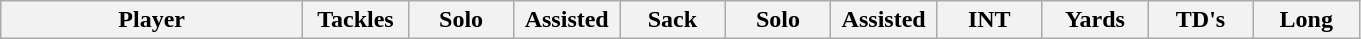<table class="wikitable sortable">
<tr>
<th bgcolor="#DDDDFF" width="20%">Player</th>
<th bgcolor="#DDDDFF" width="7%">Tackles</th>
<th bgcolor="#DDDDFF" width="7%">Solo</th>
<th bgcolor="#DDDDFF" width="7%">Assisted</th>
<th bgcolor="#DDDDFF" width="7%">Sack</th>
<th bgcolor="#DDDDFF" width="7%">Solo</th>
<th bgcolor="#DDDDFF" width="7%">Assisted</th>
<th bgcolor="#DDDDFF" width="7%">INT</th>
<th bgcolor="#DDDDFF" width="7%">Yards</th>
<th bgcolor="#DDDDFF" width="7%">TD's</th>
<th bgcolor="#DDDDFF" width="7%">Long</th>
</tr>
</table>
